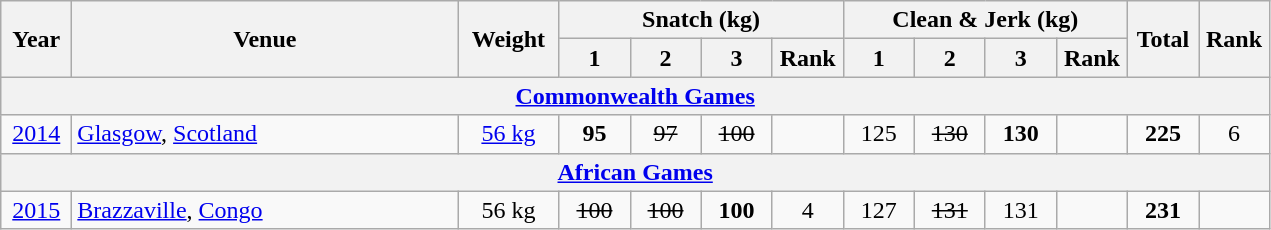<table class = "wikitable" style="text-align:center;">
<tr>
<th rowspan=2 width=40>Year</th>
<th rowspan=2 width=250>Venue</th>
<th rowspan=2 width=60>Weight</th>
<th colspan=4>Snatch (kg)</th>
<th colspan=4>Clean & Jerk (kg)</th>
<th rowspan=2 width=40>Total</th>
<th rowspan=2 width=40>Rank</th>
</tr>
<tr>
<th width=40>1</th>
<th width=40>2</th>
<th width=40>3</th>
<th width=40>Rank</th>
<th width=40>1</th>
<th width=40>2</th>
<th width=40>3</th>
<th width=40>Rank</th>
</tr>
<tr>
<th colspan=13><a href='#'>Commonwealth Games</a></th>
</tr>
<tr>
<td><a href='#'>2014</a></td>
<td align=left> <a href='#'>Glasgow</a>, <a href='#'>Scotland</a></td>
<td><a href='#'>56 kg</a></td>
<td><strong>95</strong></td>
<td><s>97</s></td>
<td><s>100</s></td>
<td></td>
<td>125</td>
<td><s>130</s></td>
<td><strong>130</strong></td>
<td></td>
<td><strong>225</strong></td>
<td>6</td>
</tr>
<tr>
<th colspan=13><a href='#'>African Games</a></th>
</tr>
<tr>
<td><a href='#'>2015</a></td>
<td align=left> <a href='#'>Brazzaville</a>, <a href='#'>Congo</a></td>
<td>56 kg</td>
<td><s>100</s></td>
<td><s>100</s></td>
<td><strong>100</strong></td>
<td>4</td>
<td>127</td>
<td><s>131</s></td>
<td>131</td>
<td></td>
<td><strong>231</strong></td>
<td></td>
</tr>
</table>
